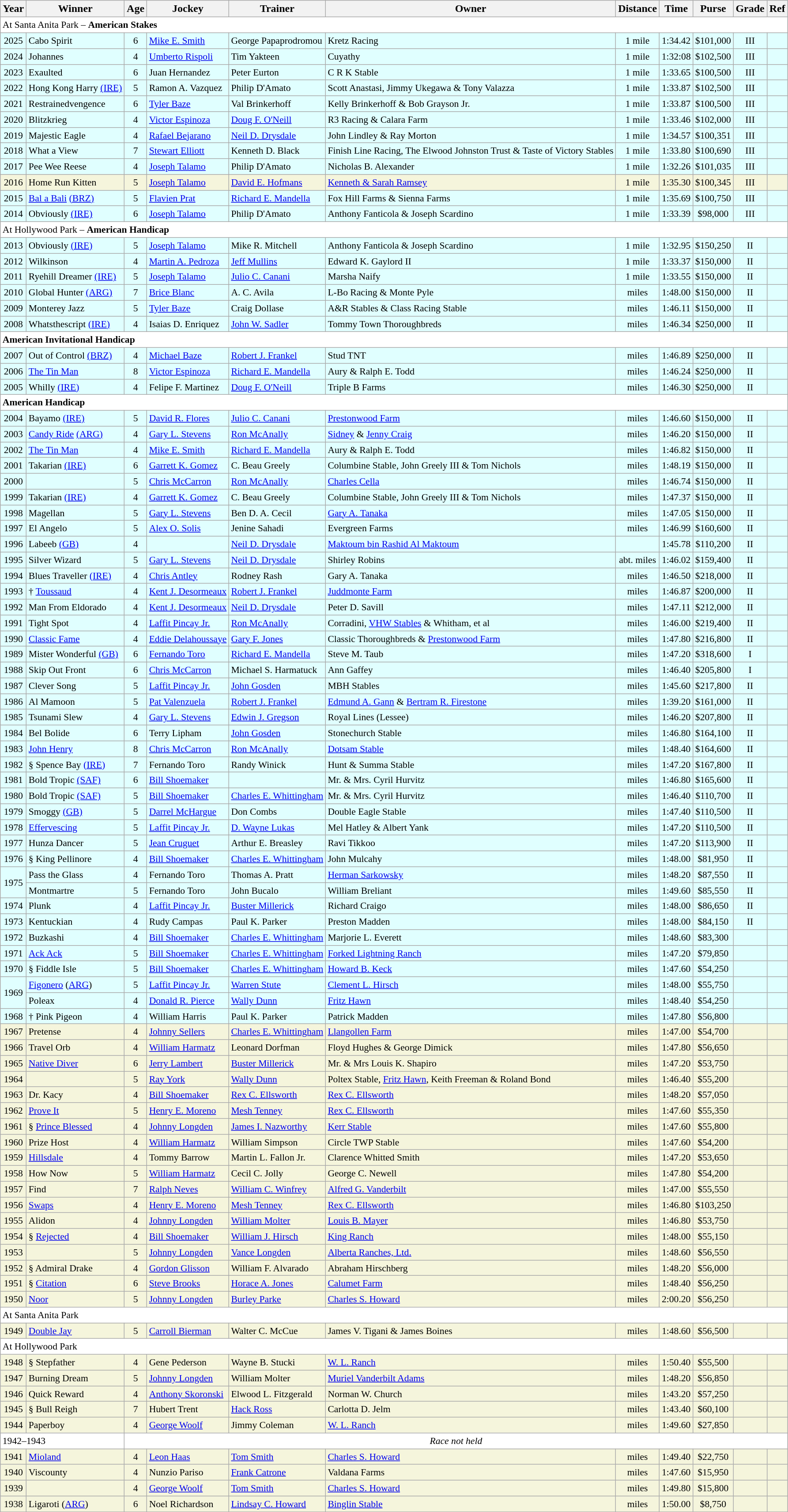<table class="wikitable sortable">
<tr>
<th>Year</th>
<th>Winner</th>
<th>Age</th>
<th>Jockey</th>
<th>Trainer</th>
<th>Owner</th>
<th>Distance</th>
<th>Time</th>
<th>Purse</th>
<th>Grade</th>
<th>Ref</th>
</tr>
<tr style="font-size:90%; background-color:white">
<td align="left" colspan=11>At Santa Anita Park – <strong>American Stakes</strong></td>
</tr>
<tr style="font-size:90%; background-color:lightcyan">
<td align=center>2025</td>
<td>Cabo Spirit</td>
<td align=center>6</td>
<td><a href='#'>Mike E. Smith</a></td>
<td>George Papaprodromou</td>
<td>Kretz Racing</td>
<td align=center>1 mile</td>
<td align=center>1:34.42</td>
<td align=center>$101,000</td>
<td align=center>III</td>
<td></td>
</tr>
<tr style="font-size:90%; background-color:lightcyan">
<td align=center>2024</td>
<td>Johannes</td>
<td align=center>4</td>
<td><a href='#'>Umberto Rispoli</a></td>
<td>Tim Yakteen</td>
<td>Cuyathy</td>
<td align=center>1 mile</td>
<td align=center>1:32:08</td>
<td align=center>$102,500</td>
<td align=center>III</td>
<td></td>
</tr>
<tr style="font-size:90%; background-color:lightcyan">
<td align=center>2023</td>
<td>Exaulted</td>
<td align=center>6</td>
<td>Juan Hernandez</td>
<td>Peter Eurton</td>
<td>C R K Stable</td>
<td align=center>1 mile</td>
<td align=center>1:33.65</td>
<td align=center>$100,500</td>
<td align=center>III</td>
<td></td>
</tr>
<tr style="font-size:90%; background-color:lightcyan">
<td align=center>2022</td>
<td>Hong Kong Harry <a href='#'>(IRE)</a></td>
<td align=center>5</td>
<td>Ramon A. Vazquez</td>
<td>Philip D'Amato</td>
<td>Scott Anastasi, Jimmy Ukegawa & Tony Valazza</td>
<td align=center>1 mile</td>
<td align=center>1:33.87</td>
<td align=center>$102,500</td>
<td align=center>III</td>
<td></td>
</tr>
<tr style="font-size:90%; background-color:lightcyan">
<td align=center>2021</td>
<td>Restrainedvengence</td>
<td align=center>6</td>
<td><a href='#'>Tyler Baze</a></td>
<td>Val Brinkerhoff</td>
<td>Kelly Brinkerhoff & Bob Grayson Jr.</td>
<td align=center>1 mile</td>
<td align=center>1:33.87</td>
<td align=center>$100,500</td>
<td align=center>III</td>
<td></td>
</tr>
<tr style="font-size:90%; background-color:lightcyan">
<td align=center>2020</td>
<td>Blitzkrieg</td>
<td align=center>4</td>
<td><a href='#'>Victor Espinoza</a></td>
<td><a href='#'>Doug F. O'Neill</a></td>
<td>R3 Racing & Calara Farm</td>
<td align=center>1 mile</td>
<td align=center>1:33.46</td>
<td align=center>$102,000</td>
<td align=center>III</td>
<td></td>
</tr>
<tr style="font-size:90%; background-color:lightcyan">
<td align=center>2019</td>
<td>Majestic Eagle</td>
<td align=center>4</td>
<td><a href='#'>Rafael Bejarano</a></td>
<td><a href='#'>Neil D. Drysdale</a></td>
<td>John Lindley & Ray Morton</td>
<td align=center>1 mile</td>
<td align=center>1:34.57</td>
<td align=center>$100,351</td>
<td align=center>III</td>
<td></td>
</tr>
<tr style="font-size:90%; background-color:lightcyan">
<td align=center>2018</td>
<td>What a View</td>
<td align=center>7</td>
<td><a href='#'>Stewart Elliott</a></td>
<td>Kenneth D. Black</td>
<td>Finish Line Racing, The Elwood Johnston Trust & Taste of Victory Stables</td>
<td align=center>1 mile</td>
<td align=center>1:33.80</td>
<td align=center>$100,690</td>
<td align=center>III</td>
<td></td>
</tr>
<tr style="font-size:90%; background-color:lightcyan">
<td align=center>2017</td>
<td>Pee Wee Reese</td>
<td align=center>4</td>
<td><a href='#'>Joseph Talamo</a></td>
<td>Philip D'Amato</td>
<td>Nicholas B. Alexander</td>
<td align=center>1 mile</td>
<td align=center>1:32.26</td>
<td align=center>$101,035</td>
<td align=center>III</td>
<td></td>
</tr>
<tr style="font-size:90%; background-color:beige">
<td align=center>2016</td>
<td>Home Run Kitten</td>
<td align=center>5</td>
<td><a href='#'>Joseph Talamo</a></td>
<td><a href='#'>David E. Hofmans</a></td>
<td><a href='#'>Kenneth & Sarah Ramsey</a></td>
<td align=center>1 mile</td>
<td align=center>1:35.30</td>
<td align=center>$100,345</td>
<td align=center>III</td>
<td></td>
</tr>
<tr style="font-size:90%; background-color:lightcyan">
<td align=center>2015</td>
<td><a href='#'>Bal a Bali</a> <a href='#'>(BRZ)</a></td>
<td align=center>5</td>
<td><a href='#'>Flavien Prat</a></td>
<td><a href='#'>Richard E. Mandella</a></td>
<td>Fox Hill Farms & Sienna Farms</td>
<td align=center>1 mile</td>
<td align=center>1:35.69</td>
<td align=center>$100,750</td>
<td align=center>III</td>
<td></td>
</tr>
<tr style="font-size:90%; background-color:lightcyan">
<td align=center>2014</td>
<td>Obviously <a href='#'>(IRE)</a></td>
<td align=center>6</td>
<td><a href='#'>Joseph Talamo</a></td>
<td>Philip D'Amato</td>
<td>Anthony Fanticola & Joseph Scardino</td>
<td align=center>1 mile</td>
<td align=center>1:33.39</td>
<td align=center>$98,000</td>
<td align=center>III</td>
<td></td>
</tr>
<tr style="font-size:90%; background-color:white">
<td align="left" colspan=11>At Hollywood Park – <strong>American Handicap</strong></td>
</tr>
<tr style="font-size:90%; background-color:lightcyan">
<td align=center>2013</td>
<td>Obviously <a href='#'>(IRE)</a></td>
<td align=center>5</td>
<td><a href='#'>Joseph Talamo</a></td>
<td>Mike R. Mitchell</td>
<td>Anthony Fanticola & Joseph Scardino</td>
<td align=center>1 mile</td>
<td align=center>1:32.95</td>
<td align=center>$150,250</td>
<td align=center>II</td>
<td></td>
</tr>
<tr style="font-size:90%; background-color:lightcyan">
<td align=center>2012</td>
<td>Wilkinson</td>
<td align=center>4</td>
<td><a href='#'>Martin A. Pedroza</a></td>
<td><a href='#'>Jeff Mullins</a></td>
<td>Edward K. Gaylord II</td>
<td align=center>1 mile</td>
<td align=center>1:33.37</td>
<td align=center>$150,000</td>
<td align=center>II</td>
<td></td>
</tr>
<tr style="font-size:90%; background-color:lightcyan">
<td align=center>2011</td>
<td>Ryehill Dreamer <a href='#'>(IRE)</a></td>
<td align=center>5</td>
<td><a href='#'>Joseph Talamo</a></td>
<td><a href='#'>Julio C. Canani</a></td>
<td>Marsha Naify</td>
<td align=center>1 mile</td>
<td align=center>1:33.55</td>
<td align=center>$150,000</td>
<td align=center>II</td>
<td></td>
</tr>
<tr style="font-size:90%; background-color:lightcyan">
<td align=center>2010</td>
<td>Global Hunter <a href='#'>(ARG)</a></td>
<td align=center>7</td>
<td><a href='#'>Brice Blanc</a></td>
<td>A. C. Avila</td>
<td>L-Bo Racing & Monte Pyle</td>
<td align=center> miles</td>
<td align=center>1:48.00</td>
<td align=center>$150,000</td>
<td align=center>II</td>
<td></td>
</tr>
<tr style="font-size:90%; background-color:lightcyan">
<td align=center>2009</td>
<td>Monterey Jazz</td>
<td align=center>5</td>
<td><a href='#'>Tyler Baze</a></td>
<td>Craig Dollase</td>
<td>A&R Stables & Class Racing Stable</td>
<td align=center> miles</td>
<td align=center>1:46.11</td>
<td align=center>$150,000</td>
<td align=center>II</td>
<td></td>
</tr>
<tr style="font-size:90%; background-color:lightcyan">
<td align=center>2008</td>
<td>Whatsthescript <a href='#'>(IRE)</a></td>
<td align=center>4</td>
<td>Isaias D. Enriquez</td>
<td><a href='#'>John W. Sadler</a></td>
<td>Tommy Town Thoroughbreds</td>
<td align=center> miles</td>
<td align=center>1:46.34</td>
<td align=center>$250,000</td>
<td align=center>II</td>
<td></td>
</tr>
<tr style="font-size:90%; background-color:white">
<td align="left" colspan=11><strong>American Invitational Handicap</strong></td>
</tr>
<tr style="font-size:90%; background-color:lightcyan">
<td align=center>2007</td>
<td>Out of Control <a href='#'>(BRZ)</a></td>
<td align=center>4</td>
<td><a href='#'>Michael Baze</a></td>
<td><a href='#'>Robert J. Frankel</a></td>
<td>Stud TNT</td>
<td align=center> miles</td>
<td align=center>1:46.89</td>
<td align=center>$250,000</td>
<td align=center>II</td>
<td></td>
</tr>
<tr style="font-size:90%; background-color:lightcyan">
<td align=center>2006</td>
<td><a href='#'>The Tin Man</a></td>
<td align=center>8</td>
<td><a href='#'>Victor Espinoza</a></td>
<td><a href='#'>Richard E. Mandella</a></td>
<td>Aury & Ralph E. Todd</td>
<td align=center> miles</td>
<td align=center>1:46.24</td>
<td align=center>$250,000</td>
<td align=center>II</td>
<td></td>
</tr>
<tr style="font-size:90%; background-color:lightcyan">
<td align=center>2005</td>
<td>Whilly <a href='#'>(IRE)</a></td>
<td align=center>4</td>
<td>Felipe F. Martinez</td>
<td><a href='#'>Doug F. O'Neill</a></td>
<td>Triple B Farms</td>
<td align=center> miles</td>
<td align=center>1:46.30</td>
<td align=center>$250,000</td>
<td align=center>II</td>
<td></td>
</tr>
<tr style="font-size:90%; background-color:white">
<td align="left" colspan=11><strong>American Handicap</strong></td>
</tr>
<tr style="font-size:90%; background-color:lightcyan">
<td align=center>2004</td>
<td>Bayamo <a href='#'>(IRE)</a></td>
<td align=center>5</td>
<td><a href='#'>David R. Flores</a></td>
<td><a href='#'>Julio C. Canani</a></td>
<td><a href='#'>Prestonwood Farm</a></td>
<td align=center> miles</td>
<td align=center>1:46.60</td>
<td align=center>$150,000</td>
<td align=center>II</td>
<td></td>
</tr>
<tr style="font-size:90%; background-color:lightcyan">
<td align=center>2003</td>
<td><a href='#'>Candy Ride</a> <a href='#'>(ARG)</a></td>
<td align=center>4</td>
<td><a href='#'>Gary L. Stevens</a></td>
<td><a href='#'>Ron McAnally</a></td>
<td><a href='#'>Sidney</a> & <a href='#'>Jenny Craig</a></td>
<td align=center> miles</td>
<td align=center>1:46.20</td>
<td align=center>$150,000</td>
<td align=center>II</td>
<td></td>
</tr>
<tr style="font-size:90%; background-color:lightcyan">
<td align=center>2002</td>
<td><a href='#'>The Tin Man</a></td>
<td align=center>4</td>
<td><a href='#'>Mike E. Smith</a></td>
<td><a href='#'>Richard E. Mandella</a></td>
<td>Aury & Ralph E. Todd</td>
<td align=center> miles</td>
<td align=center>1:46.82</td>
<td align=center>$150,000</td>
<td align=center>II</td>
<td></td>
</tr>
<tr style="font-size:90%; background-color:lightcyan">
<td align=center>2001</td>
<td>Takarian <a href='#'>(IRE)</a></td>
<td align=center>6</td>
<td><a href='#'>Garrett K. Gomez</a></td>
<td>C. Beau Greely</td>
<td>Columbine Stable, John Greely III & Tom Nichols</td>
<td align=center> miles</td>
<td align=center>1:48.19</td>
<td align=center>$150,000</td>
<td align=center>II</td>
<td></td>
</tr>
<tr style="font-size:90%; background-color:lightcyan">
<td align=center>2000</td>
<td></td>
<td align=center>5</td>
<td><a href='#'>Chris McCarron</a></td>
<td><a href='#'>Ron McAnally</a></td>
<td><a href='#'>Charles Cella</a></td>
<td align=center> miles</td>
<td align=center>1:46.74</td>
<td align=center>$150,000</td>
<td align=center>II</td>
<td></td>
</tr>
<tr style="font-size:90%; background-color:lightcyan">
<td align=center>1999</td>
<td>Takarian <a href='#'>(IRE)</a></td>
<td align=center>4</td>
<td><a href='#'>Garrett K. Gomez</a></td>
<td>C. Beau Greely</td>
<td>Columbine Stable, John Greely III & Tom Nichols</td>
<td align=center> miles</td>
<td align=center>1:47.37</td>
<td align=center>$150,000</td>
<td align=center>II</td>
<td></td>
</tr>
<tr style="font-size:90%; background-color:lightcyan">
<td align=center>1998</td>
<td>Magellan</td>
<td align=center>5</td>
<td><a href='#'>Gary L. Stevens</a></td>
<td>Ben D. A. Cecil</td>
<td><a href='#'>Gary A. Tanaka</a></td>
<td align=center> miles</td>
<td align=center>1:47.05</td>
<td align=center>$150,000</td>
<td align=center>II</td>
<td></td>
</tr>
<tr style="font-size:90%; background-color:lightcyan">
<td align=center>1997</td>
<td>El Angelo</td>
<td align=center>5</td>
<td><a href='#'>Alex O. Solis</a></td>
<td>Jenine Sahadi</td>
<td>Evergreen Farms</td>
<td align=center> miles</td>
<td align=center>1:46.99</td>
<td align=center>$160,600</td>
<td align=center>II</td>
<td></td>
</tr>
<tr style="font-size:90%; background-color:lightcyan">
<td align=center>1996</td>
<td>Labeeb <a href='#'>(GB)</a></td>
<td align=center>4</td>
<td></td>
<td><a href='#'>Neil D. Drysdale</a></td>
<td><a href='#'>Maktoum bin Rashid Al Maktoum</a></td>
<td align=center></td>
<td align=center>1:45.78</td>
<td align=center>$110,200</td>
<td align=center>II</td>
<td></td>
</tr>
<tr style="font-size:90%; background-color:lightcyan">
<td align=center>1995</td>
<td>Silver Wizard</td>
<td align=center>5</td>
<td><a href='#'>Gary L. Stevens</a></td>
<td><a href='#'>Neil D. Drysdale</a></td>
<td>Shirley Robins</td>
<td align=center>abt.  miles</td>
<td align=center>1:46.02</td>
<td align=center>$159,400</td>
<td align=center>II</td>
<td></td>
</tr>
<tr style="font-size:90%; background-color:lightcyan">
<td align=center>1994</td>
<td>Blues Traveller <a href='#'>(IRE)</a></td>
<td align=center>4</td>
<td><a href='#'>Chris Antley</a></td>
<td>Rodney Rash</td>
<td>Gary A. Tanaka</td>
<td align=center> miles</td>
<td align=center>1:46.50</td>
<td align=center>$218,000</td>
<td align=center>II</td>
<td></td>
</tr>
<tr style="font-size:90%; background-color:lightcyan">
<td align=center>1993</td>
<td>† <a href='#'>Toussaud</a></td>
<td align=center>4</td>
<td><a href='#'>Kent J. Desormeaux</a></td>
<td><a href='#'>Robert J. Frankel</a></td>
<td><a href='#'>Juddmonte Farm</a></td>
<td align=center> miles</td>
<td align=center>1:46.87</td>
<td align=center>$200,000</td>
<td align=center>II</td>
<td></td>
</tr>
<tr style="font-size:90%; background-color:lightcyan">
<td align=center>1992</td>
<td>Man From Eldorado</td>
<td align=center>4</td>
<td><a href='#'>Kent J. Desormeaux</a></td>
<td><a href='#'>Neil D. Drysdale</a></td>
<td>Peter D. Savill</td>
<td align=center> miles</td>
<td align=center>1:47.11</td>
<td align=center>$212,000</td>
<td align=center>II</td>
<td></td>
</tr>
<tr style="font-size:90%; background-color:lightcyan">
<td align=center>1991</td>
<td>Tight Spot</td>
<td align=center>4</td>
<td><a href='#'>Laffit Pincay Jr.</a></td>
<td><a href='#'>Ron McAnally</a></td>
<td>Corradini, <a href='#'>VHW Stables</a> & Whitham, et al</td>
<td align=center> miles</td>
<td align=center>1:46.00</td>
<td align=center>$219,400</td>
<td align=center>II</td>
<td></td>
</tr>
<tr style="font-size:90%; background-color:lightcyan">
<td align=center>1990</td>
<td><a href='#'>Classic Fame</a></td>
<td align=center>4</td>
<td><a href='#'>Eddie Delahoussaye</a></td>
<td><a href='#'>Gary F. Jones</a></td>
<td>Classic Thoroughbreds & <a href='#'>Prestonwood Farm</a></td>
<td align=center> miles</td>
<td align=center>1:47.80</td>
<td align=center>$216,800</td>
<td align=center>II</td>
<td></td>
</tr>
<tr style="font-size:90%; background-color:lightcyan">
<td align=center>1989</td>
<td>Mister Wonderful <a href='#'>(GB)</a></td>
<td align=center>6</td>
<td><a href='#'>Fernando Toro</a></td>
<td><a href='#'>Richard E. Mandella</a></td>
<td>Steve M. Taub</td>
<td align=center> miles</td>
<td align=center>1:47.20</td>
<td align=center>$318,600</td>
<td align=center>I</td>
<td></td>
</tr>
<tr style="font-size:90%; background-color:lightcyan">
<td align=center>1988</td>
<td>Skip Out Front</td>
<td align=center>6</td>
<td><a href='#'>Chris McCarron</a></td>
<td>Michael S. Harmatuck</td>
<td>Ann Gaffey</td>
<td align=center> miles</td>
<td align=center>1:46.40</td>
<td align=center>$205,800</td>
<td align=center>I</td>
<td></td>
</tr>
<tr style="font-size:90%; background-color:lightcyan">
<td align=center>1987</td>
<td>Clever Song</td>
<td align=center>5</td>
<td><a href='#'>Laffit Pincay Jr.</a></td>
<td><a href='#'>John Gosden</a></td>
<td>MBH Stables</td>
<td align=center> miles</td>
<td align=center>1:45.60</td>
<td align=center>$217,800</td>
<td align=center>II</td>
<td></td>
</tr>
<tr style="font-size:90%; background-color:lightcyan">
<td align=center>1986</td>
<td>Al Mamoon</td>
<td align=center>5</td>
<td><a href='#'>Pat Valenzuela</a></td>
<td><a href='#'>Robert J. Frankel</a></td>
<td><a href='#'>Edmund A. Gann</a> & <a href='#'>Bertram R. Firestone</a></td>
<td align=center> miles</td>
<td align=center>1:39.20</td>
<td align=center>$161,000</td>
<td align=center>II</td>
<td></td>
</tr>
<tr style="font-size:90%; background-color:lightcyan">
<td align=center>1985</td>
<td>Tsunami Slew</td>
<td align=center>4</td>
<td><a href='#'>Gary L. Stevens</a></td>
<td><a href='#'>Edwin J. Gregson</a></td>
<td>Royal Lines (Lessee)</td>
<td align=center> miles</td>
<td align=center>1:46.20</td>
<td align=center>$207,800</td>
<td align=center>II</td>
<td></td>
</tr>
<tr style="font-size:90%; background-color:lightcyan">
<td align=center>1984</td>
<td>Bel Bolide</td>
<td align=center>6</td>
<td>Terry Lipham</td>
<td><a href='#'>John Gosden</a></td>
<td>Stonechurch Stable</td>
<td align=center> miles</td>
<td align=center>1:46.80</td>
<td align=center>$164,100</td>
<td align=center>II</td>
<td></td>
</tr>
<tr style="font-size:90%; background-color:lightcyan">
<td align=center>1983</td>
<td><a href='#'>John Henry</a></td>
<td align=center>8</td>
<td><a href='#'>Chris McCarron</a></td>
<td><a href='#'>Ron McAnally</a></td>
<td><a href='#'>Dotsam Stable</a></td>
<td align=center> miles</td>
<td align=center>1:48.40</td>
<td align=center>$164,600</td>
<td align=center>II</td>
<td></td>
</tr>
<tr style="font-size:90%; background-color:lightcyan">
<td align=center>1982</td>
<td>§ Spence Bay <a href='#'>(IRE)</a></td>
<td align=center>7</td>
<td>Fernando Toro</td>
<td>Randy Winick</td>
<td>Hunt & Summa Stable</td>
<td align=center> miles</td>
<td align=center>1:47.20</td>
<td align=center>$167,800</td>
<td align=center>II</td>
<td></td>
</tr>
<tr style="font-size:90%; background-color:lightcyan">
<td align=center>1981</td>
<td>Bold Tropic <a href='#'>(SAF)</a></td>
<td align=center>6</td>
<td><a href='#'>Bill Shoemaker</a></td>
<td></td>
<td>Mr. & Mrs. Cyril Hurvitz</td>
<td align=center> miles</td>
<td align=center>1:46.80</td>
<td align=center>$165,600</td>
<td align=center>II</td>
<td></td>
</tr>
<tr style="font-size:90%; background-color:lightcyan">
<td align=center>1980</td>
<td>Bold Tropic <a href='#'>(SAF)</a></td>
<td align=center>5</td>
<td><a href='#'>Bill Shoemaker</a></td>
<td><a href='#'>Charles E. Whittingham</a></td>
<td>Mr. & Mrs. Cyril Hurvitz</td>
<td align=center> miles</td>
<td align=center>1:46.40</td>
<td align=center>$110,700</td>
<td align=center>II</td>
<td></td>
</tr>
<tr style="font-size:90%; background-color:lightcyan">
<td align=center>1979</td>
<td>Smoggy <a href='#'>(GB)</a></td>
<td align=center>5</td>
<td><a href='#'>Darrel McHargue</a></td>
<td>Don Combs</td>
<td>Double Eagle Stable</td>
<td align=center> miles</td>
<td align=center>1:47.40</td>
<td align=center>$110,500</td>
<td align=center>II</td>
<td></td>
</tr>
<tr style="font-size:90%; background-color:lightcyan">
<td align=center>1978</td>
<td><a href='#'>Effervescing</a></td>
<td align=center>5</td>
<td><a href='#'>Laffit Pincay Jr.</a></td>
<td><a href='#'>D. Wayne Lukas</a></td>
<td>Mel Hatley & Albert Yank</td>
<td align=center> miles</td>
<td align=center>1:47.20</td>
<td align=center>$110,500</td>
<td align=center>II</td>
<td></td>
</tr>
<tr style="font-size:90%; background-color:lightcyan">
<td align=center>1977</td>
<td>Hunza Dancer</td>
<td align=center>5</td>
<td><a href='#'>Jean Cruguet</a></td>
<td>Arthur E. Breasley</td>
<td>Ravi Tikkoo</td>
<td align=center> miles</td>
<td align=center>1:47.20</td>
<td align=center>$113,900</td>
<td align=center>II</td>
<td></td>
</tr>
<tr style="font-size:90%; background-color:lightcyan">
<td align=center>1976</td>
<td>§ King Pellinore</td>
<td align=center>4</td>
<td><a href='#'>Bill Shoemaker</a></td>
<td><a href='#'>Charles E. Whittingham</a></td>
<td>John Mulcahy</td>
<td align=center> miles</td>
<td align=center>1:48.00</td>
<td align=center>$81,950</td>
<td align=center>II</td>
<td></td>
</tr>
<tr style="font-size:90%; background-color:lightcyan">
<td align=center rowspan=2>1975</td>
<td>Pass the Glass</td>
<td align=center>4</td>
<td>Fernando Toro</td>
<td>Thomas A. Pratt</td>
<td><a href='#'>Herman Sarkowsky</a></td>
<td align=center> miles</td>
<td align=center>1:48.20</td>
<td align=center>$87,550</td>
<td align=center>II</td>
<td></td>
</tr>
<tr style="font-size:90%; background-color:lightcyan">
<td>Montmartre</td>
<td align=center>5</td>
<td>Fernando Toro</td>
<td>John Bucalo</td>
<td>William Breliant</td>
<td align=center> miles</td>
<td align=center>1:49.60</td>
<td align=center>$85,550</td>
<td align=center>II</td>
<td></td>
</tr>
<tr style="font-size:90%; background-color:lightcyan">
<td align=center>1974</td>
<td>Plunk</td>
<td align=center>4</td>
<td><a href='#'>Laffit Pincay Jr.</a></td>
<td><a href='#'>Buster Millerick</a></td>
<td>Richard Craigo</td>
<td align=center> miles</td>
<td align=center>1:48.00</td>
<td align=center>$86,650</td>
<td align=center>II</td>
<td></td>
</tr>
<tr style="font-size:90%; background-color:lightcyan">
<td align=center>1973</td>
<td>Kentuckian</td>
<td align=center>4</td>
<td>Rudy Campas</td>
<td>Paul K. Parker</td>
<td>Preston Madden</td>
<td align=center> miles</td>
<td align=center>1:48.00</td>
<td align=center>$84,150</td>
<td align=center>II</td>
<td></td>
</tr>
<tr style="font-size:90%; background-color:lightcyan">
<td align=center>1972</td>
<td>Buzkashi</td>
<td align=center>4</td>
<td><a href='#'>Bill Shoemaker</a></td>
<td><a href='#'>Charles E. Whittingham</a></td>
<td>Marjorie L. Everett</td>
<td align=center> miles</td>
<td align=center>1:48.60</td>
<td align=center>$83,300</td>
<td align=center></td>
<td></td>
</tr>
<tr style="font-size:90%; background-color:lightcyan">
<td align=center>1971</td>
<td><a href='#'>Ack Ack</a></td>
<td align=center>5</td>
<td><a href='#'>Bill Shoemaker</a></td>
<td><a href='#'>Charles E. Whittingham</a></td>
<td><a href='#'>Forked Lightning Ranch</a></td>
<td align=center> miles</td>
<td align=center>1:47.20</td>
<td align=center>$79,850</td>
<td align=center></td>
<td></td>
</tr>
<tr style="font-size:90%; background-color:lightcyan">
<td align=center>1970</td>
<td>§ Fiddle Isle</td>
<td align=center>5</td>
<td><a href='#'>Bill Shoemaker</a></td>
<td><a href='#'>Charles E. Whittingham</a></td>
<td><a href='#'>Howard B. Keck</a></td>
<td align=center> miles</td>
<td align=center>1:47.60</td>
<td align=center>$54,250</td>
<td align=center></td>
<td></td>
</tr>
<tr style="font-size:90%; background-color:lightcyan">
<td align=center rowspan=2>1969</td>
<td><a href='#'>Figonero</a> (<a href='#'>ARG</a>)</td>
<td align=center>5</td>
<td><a href='#'>Laffit Pincay Jr.</a></td>
<td><a href='#'>Warren Stute</a></td>
<td><a href='#'>Clement L. Hirsch</a></td>
<td align=center> miles</td>
<td align=center>1:48.00</td>
<td align=center>$55,750</td>
<td align=center></td>
<td></td>
</tr>
<tr style="font-size:90%; background-color:lightcyan">
<td>Poleax</td>
<td align=center>4</td>
<td><a href='#'>Donald R. Pierce</a></td>
<td><a href='#'>Wally Dunn</a></td>
<td><a href='#'>Fritz Hawn</a></td>
<td align=center> miles</td>
<td align=center>1:48.40</td>
<td align=center>$54,250</td>
<td align=center></td>
<td></td>
</tr>
<tr style="font-size:90%; background-color:lightcyan">
<td align=center>1968</td>
<td>† Pink Pigeon</td>
<td align=center>4</td>
<td>William Harris</td>
<td>Paul K. Parker</td>
<td>Patrick Madden</td>
<td align=center> miles</td>
<td align=center>1:47.80</td>
<td align=center>$56,800</td>
<td align=center></td>
<td></td>
</tr>
<tr style="font-size:90%; background-color:beige">
<td align=center>1967</td>
<td>Pretense</td>
<td align=center>4</td>
<td><a href='#'>Johnny Sellers</a></td>
<td><a href='#'>Charles E. Whittingham</a></td>
<td><a href='#'>Llangollen Farm</a></td>
<td align=center> miles</td>
<td align=center>1:47.00</td>
<td align=center>$54,700</td>
<td align=center></td>
<td></td>
</tr>
<tr style="font-size:90%; background-color:beige">
<td align=center>1966</td>
<td>Travel Orb</td>
<td align=center>4</td>
<td><a href='#'>William Harmatz</a></td>
<td>Leonard Dorfman</td>
<td>Floyd Hughes & George Dimick</td>
<td align=center> miles</td>
<td align=center>1:47.80</td>
<td align=center>$56,650</td>
<td align=center></td>
<td></td>
</tr>
<tr style="font-size:90%; background-color:beige">
<td align=center>1965</td>
<td><a href='#'>Native Diver</a></td>
<td align=center>6</td>
<td><a href='#'>Jerry Lambert</a></td>
<td><a href='#'>Buster Millerick</a></td>
<td>Mr. & Mrs Louis K. Shapiro</td>
<td align=center> miles</td>
<td align=center>1:47.20</td>
<td align=center>$53,750</td>
<td align=center></td>
<td></td>
</tr>
<tr style="font-size:90%; background-color:beige">
<td align=center>1964</td>
<td></td>
<td align=center>5</td>
<td><a href='#'>Ray York</a></td>
<td><a href='#'>Wally Dunn</a></td>
<td>Poltex Stable, <a href='#'>Fritz Hawn</a>, Keith Freeman & Roland Bond</td>
<td align=center> miles</td>
<td align=center>1:46.40</td>
<td align=center>$55,200</td>
<td align=center></td>
<td></td>
</tr>
<tr style="font-size:90%; background-color:beige">
<td align=center>1963</td>
<td>Dr. Kacy</td>
<td align=center>4</td>
<td><a href='#'>Bill Shoemaker</a></td>
<td><a href='#'>Rex C. Ellsworth</a></td>
<td><a href='#'>Rex C. Ellsworth</a></td>
<td align=center> miles</td>
<td align=center>1:48.20</td>
<td align=center>$57,050</td>
<td align=center></td>
<td></td>
</tr>
<tr style="font-size:90%; background-color:beige">
<td align=center>1962</td>
<td><a href='#'>Prove It</a></td>
<td align=center>5</td>
<td><a href='#'>Henry E. Moreno</a></td>
<td><a href='#'>Mesh Tenney</a></td>
<td><a href='#'>Rex C. Ellsworth</a></td>
<td align=center> miles</td>
<td align=center>1:47.60</td>
<td align=center>$55,350</td>
<td align=center></td>
<td></td>
</tr>
<tr style="font-size:90%; background-color:beige">
<td align=center>1961</td>
<td>§ <a href='#'>Prince Blessed</a></td>
<td align=center>4</td>
<td><a href='#'>Johnny Longden</a></td>
<td><a href='#'>James I. Nazworthy</a></td>
<td><a href='#'>Kerr Stable</a></td>
<td align=center> miles</td>
<td align=center>1:47.60</td>
<td align=center>$55,800</td>
<td align=center></td>
<td></td>
</tr>
<tr style="font-size:90%; background-color:beige">
<td align=center>1960</td>
<td>Prize Host</td>
<td align=center>4</td>
<td><a href='#'>William Harmatz</a></td>
<td>William Simpson</td>
<td>Circle TWP Stable</td>
<td align=center> miles</td>
<td align=center>1:47.60</td>
<td align=center>$54,200</td>
<td align=center></td>
<td></td>
</tr>
<tr style="font-size:90%; background-color:beige">
<td align=center>1959</td>
<td><a href='#'>Hillsdale</a></td>
<td align=center>4</td>
<td>Tommy Barrow</td>
<td>Martin L. Fallon Jr.</td>
<td>Clarence Whitted Smith</td>
<td align=center> miles</td>
<td align=center>1:47.20</td>
<td align=center>$53,650</td>
<td align=center></td>
<td></td>
</tr>
<tr style="font-size:90%; background-color:beige">
<td align=center>1958</td>
<td>How Now</td>
<td align=center>5</td>
<td><a href='#'>William Harmatz</a></td>
<td>Cecil C. Jolly</td>
<td>George C. Newell</td>
<td align=center> miles</td>
<td align=center>1:47.80</td>
<td align=center>$54,200</td>
<td align=center></td>
<td></td>
</tr>
<tr style="font-size:90%; background-color:beige">
<td align=center>1957</td>
<td>Find</td>
<td align=center>7</td>
<td><a href='#'>Ralph Neves</a></td>
<td><a href='#'>William C. Winfrey</a></td>
<td><a href='#'>Alfred G. Vanderbilt</a></td>
<td align=center> miles</td>
<td align=center>1:47.00</td>
<td align=center>$55,550</td>
<td align=center></td>
<td></td>
</tr>
<tr style="font-size:90%; background-color:beige">
<td align=center>1956</td>
<td><a href='#'>Swaps</a></td>
<td align=center>4</td>
<td><a href='#'>Henry E. Moreno</a></td>
<td><a href='#'>Mesh Tenney</a></td>
<td><a href='#'>Rex C. Ellsworth</a></td>
<td align=center> miles</td>
<td align=center>1:46.80</td>
<td align=center>$103,250</td>
<td align=center></td>
<td></td>
</tr>
<tr style="font-size:90%; background-color:beige">
<td align=center>1955</td>
<td>Alidon</td>
<td align=center>4</td>
<td><a href='#'>Johnny Longden</a></td>
<td><a href='#'>William Molter</a></td>
<td><a href='#'>Louis B. Mayer</a></td>
<td align=center> miles</td>
<td align=center>1:46.80</td>
<td align=center>$53,750</td>
<td align=center></td>
<td></td>
</tr>
<tr style="font-size:90%; background-color:beige">
<td align=center>1954</td>
<td>§ <a href='#'>Rejected</a></td>
<td align=center>4</td>
<td><a href='#'>Bill Shoemaker</a></td>
<td><a href='#'>William J. Hirsch</a></td>
<td><a href='#'>King Ranch</a></td>
<td align=center> miles</td>
<td align=center>1:48.00</td>
<td align=center>$55,150</td>
<td align=center></td>
<td></td>
</tr>
<tr style="font-size:90%; background-color:beige">
<td align=center>1953</td>
<td></td>
<td align=center>5</td>
<td><a href='#'>Johnny Longden</a></td>
<td><a href='#'>Vance Longden</a></td>
<td><a href='#'>Alberta Ranches, Ltd.</a></td>
<td align=center> miles</td>
<td align=center>1:48.60</td>
<td align=center>$56,550</td>
<td align=center></td>
<td></td>
</tr>
<tr style="font-size:90%; background-color:beige">
<td align=center>1952</td>
<td>§ Admiral Drake</td>
<td align=center>4</td>
<td><a href='#'>Gordon Glisson</a></td>
<td>William F. Alvarado</td>
<td>Abraham Hirschberg</td>
<td align=center> miles</td>
<td align=center>1:48.20</td>
<td align=center>$56,000</td>
<td align=center></td>
<td></td>
</tr>
<tr style="font-size:90%; background-color:beige">
<td align=center>1951</td>
<td>§ <a href='#'>Citation</a></td>
<td align=center>6</td>
<td><a href='#'>Steve Brooks</a></td>
<td><a href='#'>Horace A. Jones</a></td>
<td><a href='#'>Calumet Farm</a></td>
<td align=center> miles</td>
<td align=center>1:48.40</td>
<td align=center>$56,250</td>
<td align=center></td>
<td></td>
</tr>
<tr style="font-size:90%; background-color:beige">
<td align=center>1950</td>
<td><a href='#'>Noor</a></td>
<td align=center>5</td>
<td><a href='#'>Johnny Longden</a></td>
<td><a href='#'>Burley Parke</a></td>
<td><a href='#'>Charles S. Howard</a></td>
<td align=center> miles</td>
<td align=center>2:00.20</td>
<td align=center>$56,250</td>
<td align=center></td>
<td></td>
</tr>
<tr style="font-size:90%; background-color:white">
<td align="left" colspan=11>At Santa Anita Park</td>
</tr>
<tr style="font-size:90%; background-color:beige">
<td align=center>1949</td>
<td><a href='#'>Double Jay</a></td>
<td align=center>5</td>
<td><a href='#'>Carroll Bierman</a></td>
<td>Walter C. McCue</td>
<td>James V. Tigani & James Boines</td>
<td align=center> miles</td>
<td align=center>1:48.60</td>
<td align=center>$56,500</td>
<td align=center></td>
<td></td>
</tr>
<tr style="font-size:90%; background-color:white">
<td align="left" colspan=11>At Hollywood Park</td>
</tr>
<tr style="font-size:90%; background-color:beige">
<td align=center>1948</td>
<td>§ Stepfather</td>
<td align=center>4</td>
<td>Gene Pederson</td>
<td>Wayne B. Stucki</td>
<td><a href='#'>W. L. Ranch</a></td>
<td align=center> miles</td>
<td align=center>1:50.40</td>
<td align=center>$55,500</td>
<td align=center></td>
<td></td>
</tr>
<tr style="font-size:90%; background-color:beige">
<td align=center>1947</td>
<td>Burning Dream</td>
<td align=center>5</td>
<td><a href='#'>Johnny Longden</a></td>
<td>William Molter</td>
<td><a href='#'>Muriel Vanderbilt Adams</a></td>
<td align=center> miles</td>
<td align=center>1:48.20</td>
<td align=center>$56,850</td>
<td align=center></td>
<td></td>
</tr>
<tr style="font-size:90%; background-color:beige">
<td align=center>1946</td>
<td>Quick Reward</td>
<td align=center>4</td>
<td><a href='#'>Anthony Skoronski</a></td>
<td>Elwood L. Fitzgerald</td>
<td>Norman W. Church</td>
<td align=center> miles</td>
<td align=center>1:43.20</td>
<td align=center>$57,250</td>
<td align=center></td>
<td></td>
</tr>
<tr style="font-size:90%; background-color:beige">
<td align=center>1945</td>
<td>§ Bull Reigh</td>
<td align=center>7</td>
<td>Hubert Trent</td>
<td><a href='#'>Hack Ross</a></td>
<td>Carlotta D. Jelm</td>
<td align=center> miles</td>
<td align=center>1:43.40</td>
<td align=center>$60,100</td>
<td align=center></td>
<td></td>
</tr>
<tr style="font-size:90%; background-color:beige">
<td align=center>1944</td>
<td>Paperboy</td>
<td align=center>4</td>
<td><a href='#'>George Woolf</a></td>
<td>Jimmy Coleman</td>
<td><a href='#'>W. L. Ranch</a></td>
<td align=center> miles</td>
<td align=center>1:49.60</td>
<td align=center>$27,850</td>
<td align=center></td>
<td></td>
</tr>
<tr style="font-size:90%; background-color:white">
<td align="left" colspan=2>1942–1943</td>
<td align="center" colspan=9><em>Race not held</em></td>
</tr>
<tr style="font-size:90%; background-color:beige">
<td align=center>1941</td>
<td><a href='#'>Mioland</a></td>
<td align=center>4</td>
<td><a href='#'>Leon Haas</a></td>
<td><a href='#'>Tom Smith</a></td>
<td><a href='#'>Charles S. Howard</a></td>
<td align=center> miles</td>
<td align=center>1:49.40</td>
<td align=center>$22,750</td>
<td align=center></td>
<td></td>
</tr>
<tr style="font-size:90%; background-color:beige">
<td align=center>1940</td>
<td>Viscounty</td>
<td align=center>4</td>
<td>Nunzio Pariso</td>
<td><a href='#'>Frank Catrone</a></td>
<td>Valdana Farms</td>
<td align=center> miles</td>
<td align=center>1:47.60</td>
<td align=center>$15,950</td>
<td align=center></td>
<td></td>
</tr>
<tr style="font-size:90%; background-color:beige">
<td align=center>1939</td>
<td></td>
<td align=center>4</td>
<td><a href='#'>George Woolf</a></td>
<td><a href='#'>Tom Smith</a></td>
<td><a href='#'>Charles S. Howard</a></td>
<td align=center> miles</td>
<td align=center>1:49.80</td>
<td align=center>$15,800</td>
<td align=center></td>
<td></td>
</tr>
<tr style="font-size:90%; background-color:beige">
<td align=center>1938</td>
<td>Ligaroti (<a href='#'>ARG</a>)</td>
<td align=center>6</td>
<td>Noel Richardson</td>
<td><a href='#'>Lindsay C. Howard</a></td>
<td><a href='#'>Binglin Stable</a></td>
<td align=center> miles</td>
<td align=center>1:50.00</td>
<td align=center>$8,750</td>
<td align=center></td>
<td></td>
</tr>
</table>
